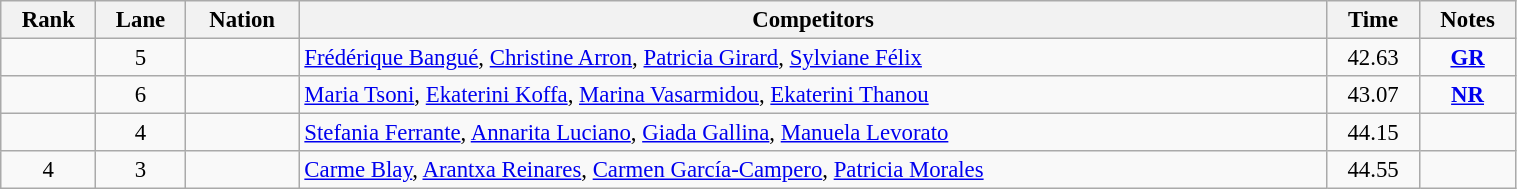<table class="wikitable sortable" width=80% style="text-align:center; font-size:95%">
<tr>
<th>Rank</th>
<th>Lane</th>
<th>Nation</th>
<th>Competitors</th>
<th>Time</th>
<th>Notes</th>
</tr>
<tr>
<td></td>
<td>5</td>
<td align=left></td>
<td align=left><a href='#'>Frédérique Bangué</a>, <a href='#'>Christine Arron</a>, <a href='#'>Patricia Girard</a>, <a href='#'>Sylviane Félix</a></td>
<td>42.63</td>
<td><strong><a href='#'>GR</a></strong></td>
</tr>
<tr>
<td></td>
<td>6</td>
<td align=left></td>
<td align=left><a href='#'>Maria Tsoni</a>, <a href='#'>Ekaterini Koffa</a>, <a href='#'>Marina Vasarmidou</a>, <a href='#'>Ekaterini Thanou</a></td>
<td>43.07</td>
<td><strong><a href='#'>NR</a></strong></td>
</tr>
<tr>
<td></td>
<td>4</td>
<td align=left></td>
<td align=left><a href='#'>Stefania Ferrante</a>, <a href='#'>Annarita Luciano</a>, <a href='#'>Giada Gallina</a>, <a href='#'>Manuela Levorato</a></td>
<td>44.15</td>
<td></td>
</tr>
<tr>
<td>4</td>
<td>3</td>
<td align=left></td>
<td align=left><a href='#'>Carme Blay</a>, <a href='#'>Arantxa Reinares</a>, <a href='#'>Carmen García-Campero</a>, <a href='#'>Patricia Morales</a></td>
<td>44.55</td>
<td></td>
</tr>
</table>
